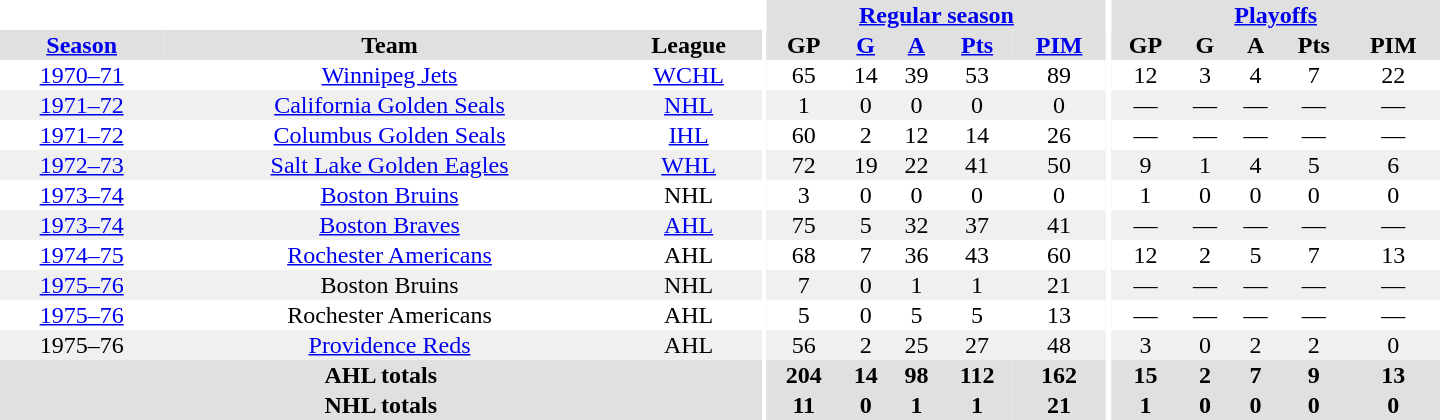<table border="0" cellpadding="1" cellspacing="0" style="text-align:center; width:60em">
<tr bgcolor="#e0e0e0">
<th colspan="3" bgcolor="#ffffff"></th>
<th rowspan="100" bgcolor="#ffffff"></th>
<th colspan="5"><a href='#'>Regular season</a></th>
<th rowspan="100" bgcolor="#ffffff"></th>
<th colspan="5"><a href='#'>Playoffs</a></th>
</tr>
<tr bgcolor="#e0e0e0">
<th><a href='#'>Season</a></th>
<th>Team</th>
<th>League</th>
<th>GP</th>
<th><a href='#'>G</a></th>
<th><a href='#'>A</a></th>
<th><a href='#'>Pts</a></th>
<th><a href='#'>PIM</a></th>
<th>GP</th>
<th>G</th>
<th>A</th>
<th>Pts</th>
<th>PIM</th>
</tr>
<tr>
<td><a href='#'>1970–71</a></td>
<td><a href='#'>Winnipeg Jets</a></td>
<td><a href='#'>WCHL</a></td>
<td>65</td>
<td>14</td>
<td>39</td>
<td>53</td>
<td>89</td>
<td>12</td>
<td>3</td>
<td>4</td>
<td>7</td>
<td>22</td>
</tr>
<tr bgcolor="#f0f0f0">
<td><a href='#'>1971–72</a></td>
<td><a href='#'>California Golden Seals</a></td>
<td><a href='#'>NHL</a></td>
<td>1</td>
<td>0</td>
<td>0</td>
<td>0</td>
<td>0</td>
<td>—</td>
<td>—</td>
<td>—</td>
<td>—</td>
<td>—</td>
</tr>
<tr>
<td><a href='#'>1971–72</a></td>
<td><a href='#'>Columbus Golden Seals</a></td>
<td><a href='#'>IHL</a></td>
<td>60</td>
<td>2</td>
<td>12</td>
<td>14</td>
<td>26</td>
<td>—</td>
<td>—</td>
<td>—</td>
<td>—</td>
<td>—</td>
</tr>
<tr bgcolor="#f0f0f0">
<td><a href='#'>1972–73</a></td>
<td><a href='#'>Salt Lake Golden Eagles</a></td>
<td><a href='#'>WHL</a></td>
<td>72</td>
<td>19</td>
<td>22</td>
<td>41</td>
<td>50</td>
<td>9</td>
<td>1</td>
<td>4</td>
<td>5</td>
<td>6</td>
</tr>
<tr>
<td><a href='#'>1973–74</a></td>
<td><a href='#'>Boston Bruins</a></td>
<td>NHL</td>
<td>3</td>
<td>0</td>
<td>0</td>
<td>0</td>
<td>0</td>
<td>1</td>
<td>0</td>
<td>0</td>
<td>0</td>
<td>0</td>
</tr>
<tr bgcolor="#f0f0f0">
<td><a href='#'>1973–74</a></td>
<td><a href='#'>Boston Braves</a></td>
<td><a href='#'>AHL</a></td>
<td>75</td>
<td>5</td>
<td>32</td>
<td>37</td>
<td>41</td>
<td>—</td>
<td>—</td>
<td>—</td>
<td>—</td>
<td>—</td>
</tr>
<tr>
<td><a href='#'>1974–75</a></td>
<td><a href='#'>Rochester Americans</a></td>
<td>AHL</td>
<td>68</td>
<td>7</td>
<td>36</td>
<td>43</td>
<td>60</td>
<td>12</td>
<td>2</td>
<td>5</td>
<td>7</td>
<td>13</td>
</tr>
<tr bgcolor="#f0f0f0">
<td><a href='#'>1975–76</a></td>
<td>Boston Bruins</td>
<td>NHL</td>
<td>7</td>
<td>0</td>
<td>1</td>
<td>1</td>
<td>21</td>
<td>—</td>
<td>—</td>
<td>—</td>
<td>—</td>
<td>—</td>
</tr>
<tr>
<td><a href='#'>1975–76</a></td>
<td>Rochester Americans</td>
<td>AHL</td>
<td>5</td>
<td>0</td>
<td>5</td>
<td>5</td>
<td>13</td>
<td>—</td>
<td>—</td>
<td>—</td>
<td>—</td>
<td>—</td>
</tr>
<tr bgcolor="#f0f0f0">
<td>1975–76</td>
<td><a href='#'>Providence Reds</a></td>
<td>AHL</td>
<td>56</td>
<td>2</td>
<td>25</td>
<td>27</td>
<td>48</td>
<td>3</td>
<td>0</td>
<td>2</td>
<td>2</td>
<td>0</td>
</tr>
<tr bgcolor="#e0e0e0">
<th colspan="3">AHL totals</th>
<th>204</th>
<th>14</th>
<th>98</th>
<th>112</th>
<th>162</th>
<th>15</th>
<th>2</th>
<th>7</th>
<th>9</th>
<th>13</th>
</tr>
<tr bgcolor="#e0e0e0">
<th colspan="3">NHL totals</th>
<th>11</th>
<th>0</th>
<th>1</th>
<th>1</th>
<th>21</th>
<th>1</th>
<th>0</th>
<th>0</th>
<th>0</th>
<th>0</th>
</tr>
</table>
